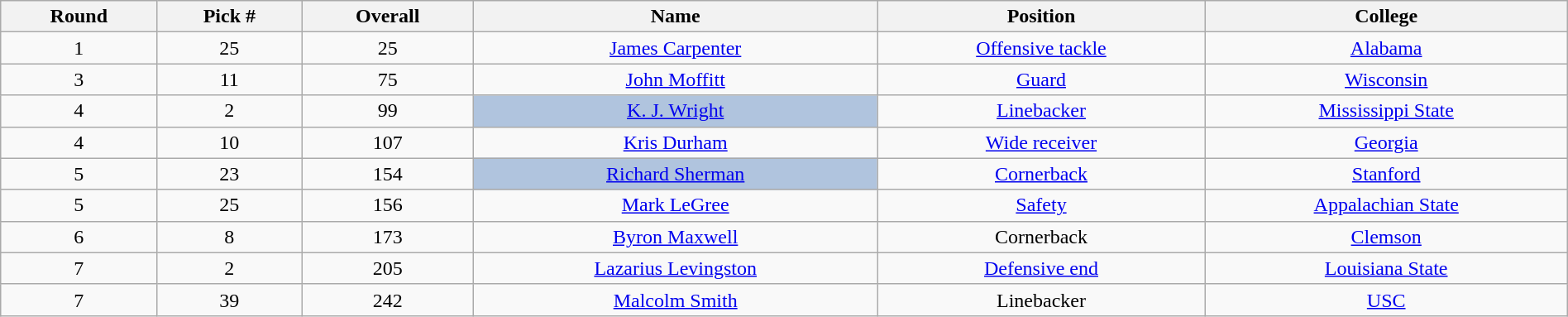<table class="wikitable sortable sortable" style="width: 100%; text-align:center">
<tr>
<th>Round</th>
<th>Pick #</th>
<th>Overall</th>
<th>Name</th>
<th>Position</th>
<th>College</th>
</tr>
<tr>
<td>1</td>
<td>25</td>
<td>25</td>
<td><a href='#'>James Carpenter</a></td>
<td><a href='#'>Offensive tackle</a></td>
<td><a href='#'>Alabama</a></td>
</tr>
<tr>
<td>3</td>
<td>11</td>
<td>75</td>
<td><a href='#'>John Moffitt</a></td>
<td><a href='#'>Guard</a></td>
<td><a href='#'>Wisconsin</a></td>
</tr>
<tr>
<td>4</td>
<td>2</td>
<td>99</td>
<td bgcolor=lightsteelblue><a href='#'>K. J. Wright</a></td>
<td><a href='#'>Linebacker</a></td>
<td><a href='#'>Mississippi State</a></td>
</tr>
<tr>
<td>4</td>
<td>10</td>
<td>107</td>
<td><a href='#'>Kris Durham</a></td>
<td><a href='#'>Wide receiver</a></td>
<td><a href='#'>Georgia</a></td>
</tr>
<tr>
<td>5</td>
<td>23</td>
<td>154</td>
<td bgcolor=lightsteelblue><a href='#'>Richard Sherman</a></td>
<td><a href='#'>Cornerback</a></td>
<td><a href='#'>Stanford</a></td>
</tr>
<tr>
<td>5</td>
<td>25</td>
<td>156</td>
<td><a href='#'>Mark LeGree</a></td>
<td><a href='#'>Safety</a></td>
<td><a href='#'>Appalachian State</a></td>
</tr>
<tr>
<td>6</td>
<td>8</td>
<td>173</td>
<td><a href='#'>Byron Maxwell</a></td>
<td>Cornerback</td>
<td><a href='#'>Clemson</a></td>
</tr>
<tr>
<td>7</td>
<td>2</td>
<td>205</td>
<td><a href='#'>Lazarius Levingston</a></td>
<td><a href='#'>Defensive end</a></td>
<td><a href='#'>Louisiana State</a></td>
</tr>
<tr>
<td>7</td>
<td>39</td>
<td>242</td>
<td><a href='#'>Malcolm Smith</a></td>
<td>Linebacker</td>
<td><a href='#'>USC</a></td>
</tr>
</table>
